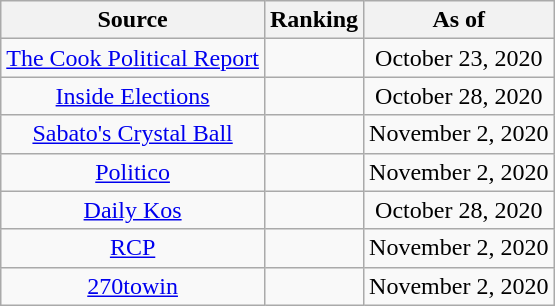<table class="wikitable" style="text-align:center">
<tr>
<th>Source</th>
<th>Ranking</th>
<th>As of</th>
</tr>
<tr>
<td><a href='#'>The Cook Political Report</a></td>
<td></td>
<td>October 23, 2020</td>
</tr>
<tr>
<td><a href='#'>Inside Elections</a></td>
<td></td>
<td>October 28, 2020</td>
</tr>
<tr>
<td><a href='#'>Sabato's Crystal Ball</a></td>
<td></td>
<td>November 2, 2020</td>
</tr>
<tr>
<td><a href='#'>Politico</a></td>
<td></td>
<td>November 2, 2020</td>
</tr>
<tr>
<td><a href='#'>Daily Kos</a></td>
<td></td>
<td>October 28, 2020</td>
</tr>
<tr>
<td><a href='#'>RCP</a></td>
<td></td>
<td>November 2, 2020</td>
</tr>
<tr>
<td><a href='#'>270towin</a></td>
<td></td>
<td>November 2, 2020</td>
</tr>
</table>
